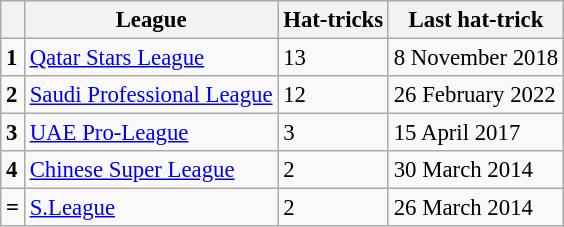<table class="wikitable plainrowheaders sortable" style="text-align:left;font-size:95%">
<tr>
<th></th>
<th>League</th>
<th>Hat-tricks</th>
<th>Last hat-trick</th>
</tr>
<tr>
<td style="font-weight:bold;">1</td>
<td><a href='#'>Qatar Stars League</a></td>
<td>13</td>
<td>8 November 2018</td>
</tr>
<tr>
<td style="font-weight:bold;">2</td>
<td><a href='#'>Saudi Professional League</a></td>
<td>12</td>
<td>26 February 2022</td>
</tr>
<tr>
<td style="font-weight:bold;">3</td>
<td><a href='#'>UAE Pro-League</a></td>
<td>3</td>
<td>15 April 2017</td>
</tr>
<tr>
<td style="font-weight:bold;">4</td>
<td><a href='#'>Chinese Super League</a></td>
<td>2</td>
<td>30 March 2014</td>
</tr>
<tr>
<td style="font-weight:bold;">=</td>
<td><a href='#'>S.League</a></td>
<td>2</td>
<td>26 March 2014</td>
</tr>
</table>
